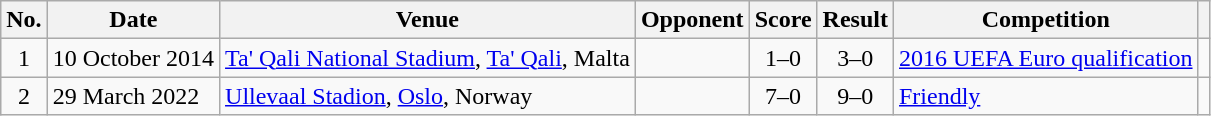<table class="wikitable sortable">
<tr>
<th scope="col">No.</th>
<th scope="col">Date</th>
<th scope="col">Venue</th>
<th scope="col">Opponent</th>
<th scope="col">Score</th>
<th scope="col">Result</th>
<th scope="col">Competition</th>
<th scope="col" class="unsortable"></th>
</tr>
<tr>
<td align="center">1</td>
<td>10 October 2014</td>
<td><a href='#'>Ta' Qali National Stadium</a>, <a href='#'>Ta' Qali</a>, Malta</td>
<td></td>
<td align="center">1–0</td>
<td align="center">3–0</td>
<td><a href='#'> 2016 UEFA Euro qualification</a></td>
<td></td>
</tr>
<tr>
<td align="center">2</td>
<td>29 March 2022</td>
<td><a href='#'>Ullevaal Stadion</a>, <a href='#'>Oslo</a>, Norway</td>
<td></td>
<td align="center">7–0</td>
<td align="center">9–0</td>
<td><a href='#'>Friendly</a></td>
<td></td>
</tr>
</table>
